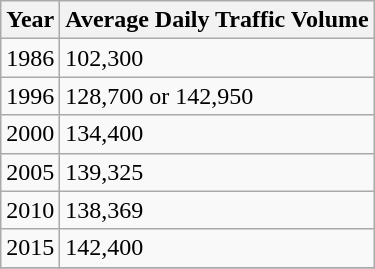<table class="wikitable sortable">
<tr>
<th>Year</th>
<th>Average Daily Traffic Volume</th>
</tr>
<tr>
<td>1986</td>
<td>102,300</td>
</tr>
<tr>
<td>1996</td>
<td>128,700 or 142,950</td>
</tr>
<tr>
<td>2000</td>
<td>134,400</td>
</tr>
<tr>
<td>2005</td>
<td>139,325</td>
</tr>
<tr>
<td>2010</td>
<td>138,369</td>
</tr>
<tr>
<td>2015</td>
<td>142,400</td>
</tr>
<tr>
</tr>
</table>
